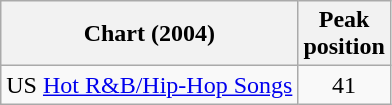<table class="wikitable">
<tr>
<th align="left">Chart (2004)</th>
<th align="center">Peak<br>position</th>
</tr>
<tr>
<td align="left">US <a href='#'>Hot R&B/Hip-Hop Songs</a></td>
<td align="center">41</td>
</tr>
</table>
